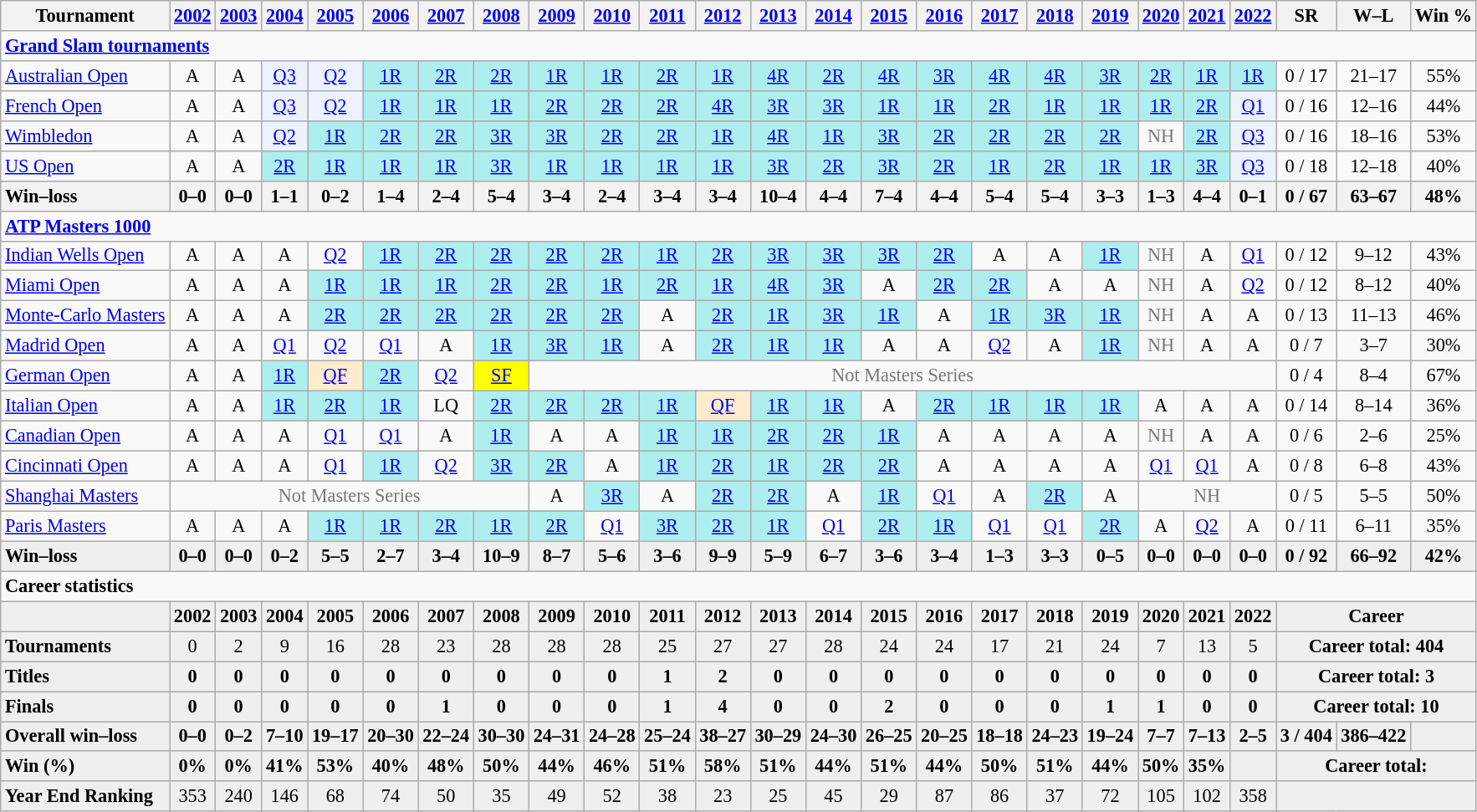<table class="nowrap wikitable" style=text-align:center;font-size:93%>
<tr>
<th>Tournament</th>
<th><a href='#'>2002</a></th>
<th><a href='#'>2003</a></th>
<th><a href='#'>2004</a></th>
<th><a href='#'>2005</a></th>
<th><a href='#'>2006</a></th>
<th><a href='#'>2007</a></th>
<th><a href='#'>2008</a></th>
<th><a href='#'>2009</a></th>
<th><a href='#'>2010</a></th>
<th><a href='#'>2011</a></th>
<th><a href='#'>2012</a></th>
<th><a href='#'>2013</a></th>
<th><a href='#'>2014</a></th>
<th><a href='#'>2015</a></th>
<th><a href='#'>2016</a></th>
<th><a href='#'>2017</a></th>
<th><a href='#'>2018</a></th>
<th><a href='#'>2019</a></th>
<th><a href='#'>2020</a></th>
<th><a href='#'>2021</a></th>
<th><a href='#'>2022</a></th>
<th>SR</th>
<th>W–L</th>
<th>Win %</th>
</tr>
<tr>
<td colspan="25" align="left"><strong><a href='#'>Grand Slam tournaments</a></strong></td>
</tr>
<tr>
<td align=left><a href='#'>Australian Open</a></td>
<td>A</td>
<td>A</td>
<td bgcolor=ecf2ff><a href='#'>Q3</a></td>
<td bgcolor=ecf2ff><a href='#'>Q2</a></td>
<td bgcolor=afeeee><a href='#'>1R</a></td>
<td bgcolor=afeeee><a href='#'>2R</a></td>
<td bgcolor=afeeee><a href='#'>2R</a></td>
<td bgcolor=afeeee><a href='#'>1R</a></td>
<td bgcolor=afeeee><a href='#'>1R</a></td>
<td bgcolor=afeeee><a href='#'>2R</a></td>
<td bgcolor=afeeee><a href='#'>1R</a></td>
<td bgcolor=afeeee><a href='#'>4R</a></td>
<td bgcolor=afeeee><a href='#'>2R</a></td>
<td bgcolor=afeeee><a href='#'>4R</a></td>
<td bgcolor=afeeee><a href='#'>3R</a></td>
<td bgcolor=afeeee><a href='#'>4R</a></td>
<td bgcolor=afeeee><a href='#'>4R</a></td>
<td bgcolor=afeeee><a href='#'>3R</a></td>
<td bgcolor=afeeee><a href='#'>2R</a></td>
<td bgcolor=afeeee><a href='#'>1R</a></td>
<td bgcolor=afeeee><a href='#'>1R</a></td>
<td>0 / 17</td>
<td>21–17</td>
<td>55%</td>
</tr>
<tr>
<td align=left><a href='#'>French Open</a></td>
<td>A</td>
<td>A</td>
<td bgcolor=ecf2ff><a href='#'>Q3</a></td>
<td bgcolor=ecf2ff><a href='#'>Q2</a></td>
<td bgcolor=afeeee><a href='#'>1R</a></td>
<td bgcolor=afeeee><a href='#'>1R</a></td>
<td bgcolor=afeeee><a href='#'>1R</a></td>
<td bgcolor=afeeee><a href='#'>2R</a></td>
<td bgcolor=afeeee><a href='#'>2R</a></td>
<td bgcolor=afeeee><a href='#'>2R</a></td>
<td bgcolor=afeeee><a href='#'>4R</a></td>
<td bgcolor=afeeee><a href='#'>3R</a></td>
<td bgcolor=afeeee><a href='#'>3R</a></td>
<td bgcolor=afeeee><a href='#'>1R</a></td>
<td bgcolor=afeeee><a href='#'>1R</a></td>
<td bgcolor=afeeee><a href='#'>2R</a></td>
<td bgcolor=afeeee><a href='#'>1R</a></td>
<td bgcolor=afeeee><a href='#'>1R</a></td>
<td bgcolor=afeeee><a href='#'>1R</a></td>
<td bgcolor=afeeee><a href='#'>2R</a></td>
<td bgcolor=ecf2ff><a href='#'>Q1</a></td>
<td>0 / 16</td>
<td>12–16</td>
<td>44%</td>
</tr>
<tr>
<td align=left><a href='#'>Wimbledon</a></td>
<td>A</td>
<td>A</td>
<td bgcolor=ecf2ff><a href='#'>Q2</a></td>
<td bgcolor=afeeee><a href='#'>1R</a></td>
<td bgcolor=afeeee><a href='#'>2R</a></td>
<td bgcolor=afeeee><a href='#'>2R</a></td>
<td bgcolor=afeeee><a href='#'>3R</a></td>
<td bgcolor=afeeee><a href='#'>3R</a></td>
<td bgcolor=afeeee><a href='#'>2R</a></td>
<td bgcolor=afeeee><a href='#'>2R</a></td>
<td bgcolor=afeeee><a href='#'>1R</a></td>
<td bgcolor=afeeee><a href='#'>4R</a></td>
<td bgcolor=afeeee><a href='#'>1R</a></td>
<td bgcolor=afeeee><a href='#'>3R</a></td>
<td bgcolor=afeeee><a href='#'>2R</a></td>
<td bgcolor=afeeee><a href='#'>2R</a></td>
<td bgcolor=afeeee><a href='#'>2R</a></td>
<td bgcolor=afeeee><a href='#'>2R</a></td>
<td style=color:#767676>NH</td>
<td bgcolor=afeeee><a href='#'>2R</a></td>
<td bgcolor=ecf2ff><a href='#'>Q3</a></td>
<td>0 / 16</td>
<td>18–16</td>
<td>53%</td>
</tr>
<tr>
<td align=left><a href='#'>US Open</a></td>
<td>A</td>
<td>A</td>
<td bgcolor=afeeee><a href='#'>2R</a></td>
<td bgcolor=afeeee><a href='#'>1R</a></td>
<td bgcolor=afeeee><a href='#'>1R</a></td>
<td bgcolor=afeeee><a href='#'>1R</a></td>
<td bgcolor=afeeee><a href='#'>3R</a></td>
<td bgcolor=afeeee><a href='#'>1R</a></td>
<td bgcolor=afeeee><a href='#'>1R</a></td>
<td bgcolor=afeeee><a href='#'>1R</a></td>
<td bgcolor=afeeee><a href='#'>1R</a></td>
<td bgcolor=afeeee><a href='#'>3R</a></td>
<td bgcolor=afeeee><a href='#'>2R</a></td>
<td bgcolor=afeeee><a href='#'>3R</a></td>
<td bgcolor=afeeee><a href='#'>2R</a></td>
<td bgcolor=afeeee><a href='#'>1R</a></td>
<td bgcolor=afeeee><a href='#'>2R</a></td>
<td bgcolor=afeeee><a href='#'>1R</a></td>
<td bgcolor=afeeee><a href='#'>1R</a></td>
<td bgcolor=afeeee><a href='#'>3R</a></td>
<td bgcolor= ecf2ff><a href='#'>Q3</a></td>
<td>0 / 18</td>
<td>12–18</td>
<td>40%</td>
</tr>
<tr style=background:#efefef;font-weight:bold>
<th style=text-align:left>Win–loss</th>
<th>0–0</th>
<th>0–0</th>
<th>1–1</th>
<th>0–2</th>
<th>1–4</th>
<th>2–4</th>
<th>5–4</th>
<th>3–4</th>
<th>2–4</th>
<th>3–4</th>
<th>3–4</th>
<th>10–4</th>
<th>4–4</th>
<th>7–4</th>
<th>4–4</th>
<th>5–4</th>
<th>5–4</th>
<th>3–3</th>
<th>1–3</th>
<th>4–4</th>
<th>0–1</th>
<th>0 / 67</th>
<th>63–67</th>
<th>48%</th>
</tr>
<tr>
<td colspan="25" align="left"><strong><a href='#'>ATP Masters 1000</a> </strong></td>
</tr>
<tr>
<td align=left><a href='#'>Indian Wells Open</a></td>
<td>A</td>
<td>A</td>
<td>A</td>
<td><a href='#'>Q2</a></td>
<td bgcolor=afeeee><a href='#'>1R</a></td>
<td bgcolor=afeeee><a href='#'>2R</a></td>
<td bgcolor=afeeee><a href='#'>2R</a></td>
<td bgcolor=afeeee><a href='#'>2R</a></td>
<td bgcolor=afeeee><a href='#'>2R</a></td>
<td bgcolor=afeeee><a href='#'>1R</a></td>
<td bgcolor=afeeee><a href='#'>2R</a></td>
<td bgcolor=afeeee><a href='#'>3R</a></td>
<td bgcolor=afeeee><a href='#'>3R</a></td>
<td bgcolor=afeeee><a href='#'>3R</a></td>
<td bgcolor=afeeee><a href='#'>2R</a></td>
<td>A</td>
<td>A</td>
<td bgcolor=afeeee><a href='#'>1R</a></td>
<td style="color:#767676">NH</td>
<td>A</td>
<td><a href='#'>Q1</a></td>
<td>0 / 12</td>
<td>9–12</td>
<td>43%</td>
</tr>
<tr>
<td align=left><a href='#'>Miami Open</a></td>
<td>A</td>
<td>A</td>
<td>A</td>
<td bgcolor=afeeee><a href='#'>1R</a></td>
<td bgcolor=afeeee><a href='#'>1R</a></td>
<td bgcolor=afeeee><a href='#'>1R</a></td>
<td bgcolor=afeeee><a href='#'>2R</a></td>
<td bgcolor=afeeee><a href='#'>2R</a></td>
<td bgcolor=afeeee><a href='#'>1R</a></td>
<td bgcolor=afeeee><a href='#'>2R</a></td>
<td bgcolor=afeeee><a href='#'>1R</a></td>
<td bgcolor=afeeee><a href='#'>4R</a></td>
<td bgcolor=afeeee><a href='#'>3R</a></td>
<td>A</td>
<td bgcolor=afeeee><a href='#'>2R</a></td>
<td bgcolor=afeeee><a href='#'>2R</a></td>
<td>A</td>
<td>A</td>
<td style="color:#767676">NH</td>
<td>A</td>
<td><a href='#'>Q2</a></td>
<td>0 / 12</td>
<td>8–12</td>
<td>40%</td>
</tr>
<tr>
<td align=left><a href='#'>Monte-Carlo Masters</a></td>
<td>A</td>
<td>A</td>
<td>A</td>
<td bgcolor=afeeee><a href='#'>2R</a></td>
<td bgcolor=afeeee><a href='#'>2R</a></td>
<td bgcolor=afeeee><a href='#'>2R</a></td>
<td bgcolor=afeeee><a href='#'>2R</a></td>
<td bgcolor=afeeee><a href='#'>2R</a></td>
<td bgcolor=afeeee><a href='#'>2R</a></td>
<td>A</td>
<td bgcolor=afeeee><a href='#'>2R</a></td>
<td bgcolor=afeeee><a href='#'>1R</a></td>
<td bgcolor=afeeee><a href='#'>3R</a></td>
<td bgcolor=afeeee><a href='#'>1R</a></td>
<td>A</td>
<td bgcolor=afeeee><a href='#'>1R</a></td>
<td bgcolor=afeeee><a href='#'>3R</a></td>
<td bgcolor=afeeee><a href='#'>1R</a></td>
<td style="color:#767676">NH</td>
<td>A</td>
<td>A</td>
<td>0 / 13</td>
<td>11–13</td>
<td>46%</td>
</tr>
<tr>
<td align=left><a href='#'>Madrid Open</a></td>
<td>A</td>
<td>A</td>
<td><a href='#'>Q1</a></td>
<td><a href='#'>Q2</a></td>
<td><a href='#'>Q1</a></td>
<td>A</td>
<td bgcolor=afeeee><a href='#'>1R</a></td>
<td bgcolor=afeeee><a href='#'>3R</a></td>
<td bgcolor=afeeee><a href='#'>1R</a></td>
<td>A</td>
<td bgcolor=afeeee><a href='#'>2R</a></td>
<td bgcolor=afeeee><a href='#'>1R</a></td>
<td bgcolor=afeeee><a href='#'>1R</a></td>
<td>A</td>
<td>A</td>
<td><a href='#'>Q2</a></td>
<td>A</td>
<td bgcolor=afeeee><a href='#'>1R</a></td>
<td style="color:#767676">NH</td>
<td>A</td>
<td>A</td>
<td>0 / 7</td>
<td>3–7</td>
<td>30%</td>
</tr>
<tr>
<td align=left><a href='#'>German Open</a></td>
<td>A</td>
<td>A</td>
<td bgcolor=afeeee><a href='#'>1R</a></td>
<td bgcolor=ffebcd><a href='#'>QF</a></td>
<td bgcolor=afeeee><a href='#'>2R</a></td>
<td><a href='#'>Q2</a></td>
<td bgcolor=yellow><a href='#'>SF</a></td>
<td colspan=14 style=color:#767676>Not Masters Series</td>
<td>0 / 4</td>
<td>8–4</td>
<td>67%</td>
</tr>
<tr>
<td align=left><a href='#'>Italian Open</a></td>
<td>A</td>
<td>A</td>
<td bgcolor=afeeee><a href='#'>1R</a></td>
<td bgcolor=afeeee><a href='#'>2R</a></td>
<td bgcolor=afeeee><a href='#'>1R</a></td>
<td>LQ</td>
<td bgcolor=afeeee><a href='#'>2R</a></td>
<td bgcolor=afeeee><a href='#'>2R</a></td>
<td bgcolor=afeeee><a href='#'>2R</a></td>
<td bgcolor=afeeee><a href='#'>1R</a></td>
<td bgcolor=ffebcd><a href='#'>QF</a></td>
<td bgcolor=afeeee><a href='#'>1R</a></td>
<td bgcolor=afeeee><a href='#'>1R</a></td>
<td>A</td>
<td bgcolor=afeeee><a href='#'>2R</a></td>
<td bgcolor=afeeee><a href='#'>1R</a></td>
<td bgcolor=afeeee><a href='#'>1R</a></td>
<td bgcolor=afeeee><a href='#'>1R</a></td>
<td>A</td>
<td>A</td>
<td>A</td>
<td>0 / 14</td>
<td>8–14</td>
<td>36%</td>
</tr>
<tr>
<td align=left><a href='#'>Canadian Open</a></td>
<td>A</td>
<td>A</td>
<td>A</td>
<td><a href='#'>Q1</a></td>
<td><a href='#'>Q1</a></td>
<td>A</td>
<td bgcolor=afeeee><a href='#'>1R</a></td>
<td>A</td>
<td>A</td>
<td bgcolor=afeeee><a href='#'>1R</a></td>
<td bgcolor=afeeee><a href='#'>1R</a></td>
<td bgcolor=afeeee><a href='#'>2R</a></td>
<td bgcolor=afeeee><a href='#'>2R</a></td>
<td bgcolor=afeeee><a href='#'>1R</a></td>
<td>A</td>
<td>A</td>
<td>A</td>
<td>A</td>
<td style=color:#767676>NH</td>
<td>A</td>
<td>A</td>
<td>0 / 6</td>
<td>2–6</td>
<td>25%</td>
</tr>
<tr>
<td align=left><a href='#'>Cincinnati Open</a></td>
<td>A</td>
<td>A</td>
<td>A</td>
<td><a href='#'>Q1</a></td>
<td bgcolor=afeeee><a href='#'>1R</a></td>
<td><a href='#'>Q2</a></td>
<td bgcolor=afeeee><a href='#'>3R</a></td>
<td bgcolor=afeeee><a href='#'>2R</a></td>
<td>A</td>
<td bgcolor=afeeee><a href='#'>1R</a></td>
<td bgcolor=afeeee><a href='#'>2R</a></td>
<td bgcolor=afeeee><a href='#'>1R</a></td>
<td bgcolor=afeeee><a href='#'>2R</a></td>
<td bgcolor=afeeee><a href='#'>2R</a></td>
<td>A</td>
<td>A</td>
<td>A</td>
<td>A</td>
<td><a href='#'>Q1</a></td>
<td><a href='#'>Q1</a></td>
<td>A</td>
<td>0 / 8</td>
<td>6–8</td>
<td>43%</td>
</tr>
<tr>
<td align=left><a href='#'>Shanghai Masters</a></td>
<td colspan=7 style=color:#767676>Not Masters Series</td>
<td>A</td>
<td bgcolor=afeeee><a href='#'>3R</a></td>
<td>A</td>
<td bgcolor=afeeee><a href='#'>2R</a></td>
<td bgcolor=afeeee><a href='#'>2R</a></td>
<td>A</td>
<td bgcolor=afeeee><a href='#'>1R</a></td>
<td><a href='#'>Q1</a></td>
<td>A</td>
<td bgcolor=afeeee><a href='#'>2R</a></td>
<td>A</td>
<td colspan="3" style="color:#767676">NH</td>
<td>0 / 5</td>
<td>5–5</td>
<td>50%</td>
</tr>
<tr>
<td align=left><a href='#'>Paris Masters</a></td>
<td>A</td>
<td>A</td>
<td>A</td>
<td bgcolor=afeeee><a href='#'>1R</a></td>
<td bgcolor=afeeee><a href='#'>1R</a></td>
<td bgcolor=afeeee><a href='#'>2R</a></td>
<td bgcolor=afeeee><a href='#'>1R</a></td>
<td bgcolor=afeeee><a href='#'>2R</a></td>
<td><a href='#'>Q1</a></td>
<td bgcolor=afeeee><a href='#'>3R</a></td>
<td bgcolor=afeeee><a href='#'>2R</a></td>
<td bgcolor=afeeee><a href='#'>1R</a></td>
<td><a href='#'>Q1</a></td>
<td bgcolor=afeeee><a href='#'>2R</a></td>
<td bgcolor=afeeee><a href='#'>1R</a></td>
<td><a href='#'>Q1</a></td>
<td><a href='#'>Q1</a></td>
<td bgcolor=afeeee><a href='#'>2R</a></td>
<td>A</td>
<td><a href='#'>Q2</a></td>
<td>A</td>
<td>0 / 11</td>
<td>6–11</td>
<td>35%</td>
</tr>
<tr style=background:#efefef;font-weight:bold>
<td style="text-align:left">Win–loss</td>
<td>0–0</td>
<td>0–0</td>
<td>0–2</td>
<td>5–5</td>
<td>2–7</td>
<td>3–4</td>
<td>10–9</td>
<td>8–7</td>
<td>5–6</td>
<td>3–6</td>
<td>9–9</td>
<td>5–9</td>
<td>6–7</td>
<td>3–6</td>
<td>3–4</td>
<td>1–3</td>
<td>3–3</td>
<td>0–5</td>
<td>0–0</td>
<td>0–0</td>
<td>0–0</td>
<td>0 / 92</td>
<td>66–92</td>
<td>42%</td>
</tr>
<tr>
<td colspan="25" align="left"><strong>Career statistics</strong></td>
</tr>
<tr style=background:#efefef;font-weight:bold>
<td></td>
<td>2002</td>
<td>2003</td>
<td>2004</td>
<td>2005</td>
<td>2006</td>
<td>2007</td>
<td>2008</td>
<td>2009</td>
<td>2010</td>
<td>2011</td>
<td>2012</td>
<td>2013</td>
<td>2014</td>
<td>2015</td>
<td>2016</td>
<td>2017</td>
<td>2018</td>
<td>2019</td>
<td>2020</td>
<td>2021</td>
<td>2022</td>
<td colspan="3">Career</td>
</tr>
<tr bgcolor=efefef>
<td align=left><strong>Tournaments</strong></td>
<td>0</td>
<td>2</td>
<td>9</td>
<td>16</td>
<td>28</td>
<td>23</td>
<td>28</td>
<td>28</td>
<td>28</td>
<td>25</td>
<td>27</td>
<td>27</td>
<td>28</td>
<td>24</td>
<td>24</td>
<td>17</td>
<td>21</td>
<td>24</td>
<td>7</td>
<td>13</td>
<td>5</td>
<td colspan="3"><strong>Career total: 404</strong></td>
</tr>
<tr style=background:#efefef;font-weight:bold>
<td style="text-align:left">Titles</td>
<td>0</td>
<td>0</td>
<td>0</td>
<td>0</td>
<td>0</td>
<td>0</td>
<td>0</td>
<td>0</td>
<td>0</td>
<td>1</td>
<td>2</td>
<td>0</td>
<td>0</td>
<td>0</td>
<td>0</td>
<td>0</td>
<td>0</td>
<td>0</td>
<td>0</td>
<td>0</td>
<td>0</td>
<td colspan="3">Career total: 3</td>
</tr>
<tr style=background:#efefef;font-weight:bold>
<td style="text-align:left">Finals</td>
<td>0</td>
<td>0</td>
<td>0</td>
<td>0</td>
<td>0</td>
<td>1</td>
<td>0</td>
<td>0</td>
<td>0</td>
<td>1</td>
<td>4</td>
<td>0</td>
<td>0</td>
<td>2</td>
<td>0</td>
<td>0</td>
<td>0</td>
<td>1</td>
<td>1</td>
<td>0</td>
<td>0</td>
<td colspan="3">Career total: 10</td>
</tr>
<tr style=background:#efefef;font-weight:bold>
<td style="text-align:left">Overall win–loss</td>
<td>0–0</td>
<td>0–2</td>
<td>7–10</td>
<td>19–17</td>
<td>20–30</td>
<td>22–24</td>
<td>30–30</td>
<td>24–31</td>
<td>24–28</td>
<td>25–24</td>
<td>38–27</td>
<td>30–29</td>
<td>24–30</td>
<td>26–25</td>
<td>20–25</td>
<td>18–18</td>
<td>24–23</td>
<td>19–24</td>
<td>7–7</td>
<td>7–13</td>
<td>2–5</td>
<td>3 / 404</td>
<td>386–422</td>
<td></td>
</tr>
<tr style=background:#efefef;font-weight:bold>
<td style="text-align:left">Win (%)</td>
<td>0%</td>
<td>0%</td>
<td>41%</td>
<td>53%</td>
<td>40%</td>
<td>48%</td>
<td>50%</td>
<td>44%</td>
<td>46%</td>
<td>51%</td>
<td>58%</td>
<td>51%</td>
<td>44%</td>
<td>51%</td>
<td>44%</td>
<td>50%</td>
<td>51%</td>
<td>44%</td>
<td>50%</td>
<td>35%</td>
<td></td>
<td colspan="3">Career total: </td>
</tr>
<tr bgcolor=efefef>
<td align=left><strong>Year End Ranking</strong></td>
<td>353</td>
<td>240</td>
<td>146</td>
<td>68</td>
<td>74</td>
<td>50</td>
<td>35</td>
<td>49</td>
<td>52</td>
<td>38</td>
<td>23</td>
<td>25</td>
<td>45</td>
<td>29</td>
<td>87</td>
<td>86</td>
<td>37</td>
<td>72</td>
<td>105</td>
<td>102</td>
<td>358</td>
<td colspan=3></td>
</tr>
</table>
